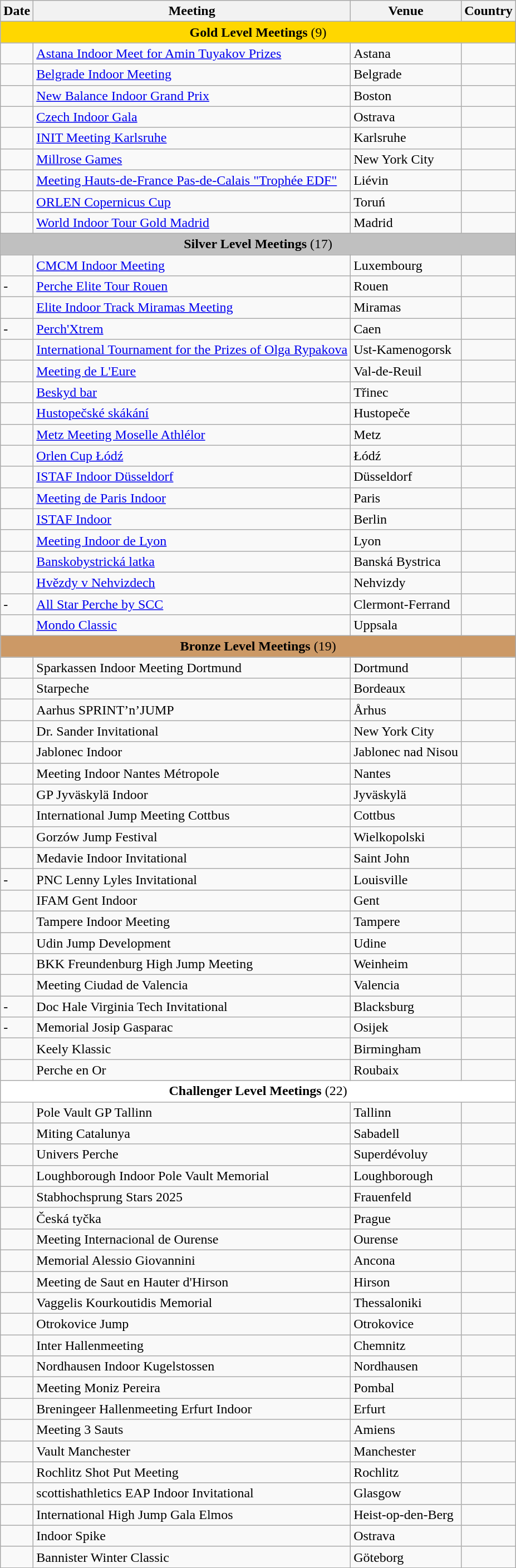<table class="wikitable sortable">
<tr>
<th>Date</th>
<th>Meeting</th>
<th>Venue</th>
<th>Country</th>
</tr>
<tr>
<td colspan="4" bgcolor="gold" align="center"><strong>Gold Level Meetings</strong> (9)</td>
</tr>
<tr>
<td></td>
<td><a href='#'>Astana Indoor Meet for Amin Tuyakov Prizes</a></td>
<td>Astana</td>
<td></td>
</tr>
<tr>
<td></td>
<td><a href='#'>Belgrade Indoor Meeting</a></td>
<td>Belgrade</td>
<td></td>
</tr>
<tr>
<td></td>
<td><a href='#'>New Balance Indoor Grand Prix</a></td>
<td>Boston</td>
<td></td>
</tr>
<tr>
<td></td>
<td><a href='#'>Czech Indoor Gala</a></td>
<td>Ostrava</td>
<td></td>
</tr>
<tr>
<td></td>
<td><a href='#'>INIT Meeting Karlsruhe</a></td>
<td>Karlsruhe</td>
<td></td>
</tr>
<tr>
<td></td>
<td><a href='#'>Millrose Games</a></td>
<td>New York City</td>
<td></td>
</tr>
<tr>
<td></td>
<td><a href='#'>Meeting Hauts-de-France Pas-de-Calais "Trophée EDF"</a></td>
<td>Liévin</td>
<td></td>
</tr>
<tr>
<td></td>
<td><a href='#'>ORLEN Copernicus Cup</a></td>
<td>Toruń</td>
<td></td>
</tr>
<tr>
<td></td>
<td><a href='#'>World Indoor Tour Gold Madrid</a></td>
<td>Madrid</td>
<td></td>
</tr>
<tr>
<td colspan="4" bgcolor="silver" align="center"><strong>Silver Level Meetings</strong> (17)</td>
</tr>
<tr>
<td></td>
<td><a href='#'>CMCM Indoor Meeting</a></td>
<td>Luxembourg</td>
<td></td>
</tr>
<tr>
<td>-</td>
<td><a href='#'>Perche Elite Tour Rouen</a></td>
<td>Rouen</td>
<td></td>
</tr>
<tr>
<td></td>
<td><a href='#'>Elite Indoor Track Miramas Meeting</a></td>
<td>Miramas</td>
<td></td>
</tr>
<tr>
<td>-</td>
<td><a href='#'>Perch'Xtrem</a></td>
<td>Caen</td>
<td></td>
</tr>
<tr>
<td></td>
<td><a href='#'>International Tournament for the Prizes of Olga Rypakova</a></td>
<td>Ust-Kamenogorsk</td>
<td></td>
</tr>
<tr>
<td></td>
<td><a href='#'>Meeting de L'Eure</a></td>
<td>Val-de-Reuil</td>
<td></td>
</tr>
<tr>
<td></td>
<td><a href='#'>Beskyd bar</a></td>
<td>Třinec</td>
<td></td>
</tr>
<tr>
<td></td>
<td><a href='#'>Hustopečské skákání</a></td>
<td>Hustopeče</td>
<td></td>
</tr>
<tr>
<td></td>
<td><a href='#'>Metz Meeting Moselle Athlélor</a></td>
<td>Metz</td>
<td></td>
</tr>
<tr>
<td></td>
<td><a href='#'>Orlen Cup Łódź</a></td>
<td>Łódź</td>
<td></td>
</tr>
<tr>
<td></td>
<td><a href='#'>ISTAF Indoor Düsseldorf</a></td>
<td>Düsseldorf</td>
<td></td>
</tr>
<tr>
<td></td>
<td><a href='#'>Meeting de Paris Indoor</a></td>
<td>Paris</td>
<td></td>
</tr>
<tr>
<td></td>
<td><a href='#'>ISTAF Indoor</a></td>
<td>Berlin</td>
<td></td>
</tr>
<tr>
<td></td>
<td><a href='#'>Meeting Indoor de Lyon</a></td>
<td>Lyon</td>
<td></td>
</tr>
<tr>
<td></td>
<td><a href='#'>Banskobystrická latka</a></td>
<td>Banská Bystrica</td>
<td></td>
</tr>
<tr>
<td></td>
<td><a href='#'>Hvězdy v Nehvizdech</a></td>
<td>Nehvizdy</td>
<td></td>
</tr>
<tr>
<td>-</td>
<td><a href='#'>All Star Perche by SCC</a></td>
<td>Clermont-Ferrand</td>
<td></td>
</tr>
<tr>
<td></td>
<td><a href='#'>Mondo Classic</a></td>
<td>Uppsala</td>
<td></td>
</tr>
<tr>
<td colspan="4" bgcolor="cc9966" align="center"><strong>Bronze Level Meetings</strong> (19)</td>
</tr>
<tr>
<td></td>
<td>Sparkassen Indoor Meeting Dortmund</td>
<td>Dortmund</td>
<td></td>
</tr>
<tr>
<td></td>
<td>Starpeche</td>
<td>Bordeaux</td>
<td></td>
</tr>
<tr>
<td></td>
<td>Aarhus SPRINT’n’JUMP</td>
<td>Århus</td>
<td></td>
</tr>
<tr>
<td></td>
<td>Dr. Sander Invitational</td>
<td>New York City</td>
<td></td>
</tr>
<tr>
<td></td>
<td>Jablonec Indoor</td>
<td>Jablonec nad Nisou</td>
<td></td>
</tr>
<tr>
<td></td>
<td>Meeting Indoor Nantes Métropole</td>
<td>Nantes</td>
<td></td>
</tr>
<tr>
<td></td>
<td>GP Jyväskylä Indoor</td>
<td>Jyväskylä</td>
<td></td>
</tr>
<tr>
<td></td>
<td>International Jump Meeting Cottbus</td>
<td>Cottbus</td>
<td></td>
</tr>
<tr>
<td></td>
<td>Gorzów Jump Festival</td>
<td>Wielkopolski</td>
<td></td>
</tr>
<tr>
<td></td>
<td>Medavie Indoor Invitational</td>
<td>Saint John</td>
<td></td>
</tr>
<tr>
<td>-</td>
<td>PNC Lenny Lyles Invitational</td>
<td>Louisville</td>
<td></td>
</tr>
<tr>
<td></td>
<td>IFAM Gent Indoor</td>
<td>Gent</td>
<td></td>
</tr>
<tr>
<td></td>
<td>Tampere Indoor Meeting</td>
<td>Tampere</td>
<td></td>
</tr>
<tr>
<td></td>
<td>Udin Jump Development</td>
<td>Udine</td>
<td></td>
</tr>
<tr>
<td></td>
<td>BKK Freundenburg High Jump Meeting</td>
<td>Weinheim</td>
<td></td>
</tr>
<tr>
<td></td>
<td>Meeting Ciudad de Valencia</td>
<td>Valencia</td>
<td></td>
</tr>
<tr>
<td>-</td>
<td>Doc Hale Virginia Tech Invitational</td>
<td>Blacksburg</td>
<td></td>
</tr>
<tr>
<td>-</td>
<td>Memorial Josip Gasparac</td>
<td>Osijek</td>
<td></td>
</tr>
<tr>
<td></td>
<td>Keely Klassic</td>
<td>Birmingham</td>
<td></td>
</tr>
<tr>
<td></td>
<td>Perche en Or</td>
<td>Roubaix</td>
<td></td>
</tr>
<tr>
<td colspan="4" bgcolor="white" align="center"><strong>Challenger Level Meetings</strong> (22)</td>
</tr>
<tr>
<td></td>
<td>Pole Vault GP Tallinn</td>
<td>Tallinn</td>
<td></td>
</tr>
<tr>
<td></td>
<td>Miting Catalunya</td>
<td>Sabadell</td>
<td></td>
</tr>
<tr>
<td></td>
<td>Univers Perche</td>
<td>Superdévoluy</td>
<td></td>
</tr>
<tr>
<td></td>
<td>Loughborough Indoor Pole Vault Memorial</td>
<td>Loughborough</td>
<td></td>
</tr>
<tr>
<td></td>
<td>Stabhochsprung Stars 2025</td>
<td>Frauenfeld</td>
<td></td>
</tr>
<tr>
<td></td>
<td>Česká tyčka</td>
<td>Prague</td>
<td></td>
</tr>
<tr>
<td></td>
<td>Meeting Internacional de Ourense</td>
<td>Ourense</td>
<td></td>
</tr>
<tr>
<td></td>
<td>Memorial Alessio Giovannini</td>
<td>Ancona</td>
<td></td>
</tr>
<tr>
<td></td>
<td>Meeting de Saut en Hauter d'Hirson</td>
<td>Hirson</td>
<td></td>
</tr>
<tr>
<td></td>
<td>Vaggelis Kourkoutidis Memorial</td>
<td>Thessaloniki</td>
<td></td>
</tr>
<tr>
<td></td>
<td>Otrokovice Jump</td>
<td>Otrokovice</td>
<td></td>
</tr>
<tr>
<td></td>
<td>Inter Hallenmeeting</td>
<td>Chemnitz</td>
<td></td>
</tr>
<tr>
<td></td>
<td>Nordhausen Indoor Kugelstossen</td>
<td>Nordhausen</td>
<td></td>
</tr>
<tr>
<td></td>
<td>Meeting Moniz Pereira</td>
<td>Pombal</td>
<td></td>
</tr>
<tr>
<td></td>
<td>Breningeer Hallenmeeting Erfurt Indoor</td>
<td>Erfurt</td>
<td></td>
</tr>
<tr>
<td></td>
<td>Meeting 3 Sauts</td>
<td>Amiens</td>
<td></td>
</tr>
<tr>
<td></td>
<td>Vault Manchester</td>
<td>Manchester</td>
<td></td>
</tr>
<tr>
<td></td>
<td>Rochlitz Shot Put Meeting</td>
<td>Rochlitz</td>
<td></td>
</tr>
<tr>
<td></td>
<td>scottishathletics EAP Indoor Invitational</td>
<td>Glasgow</td>
<td></td>
</tr>
<tr>
<td></td>
<td>International High Jump Gala Elmos</td>
<td>Heist-op-den-Berg</td>
<td></td>
</tr>
<tr>
<td></td>
<td>Indoor Spike</td>
<td>Ostrava</td>
<td></td>
</tr>
<tr>
<td></td>
<td>Bannister Winter Classic</td>
<td>Göteborg</td>
<td></td>
</tr>
</table>
